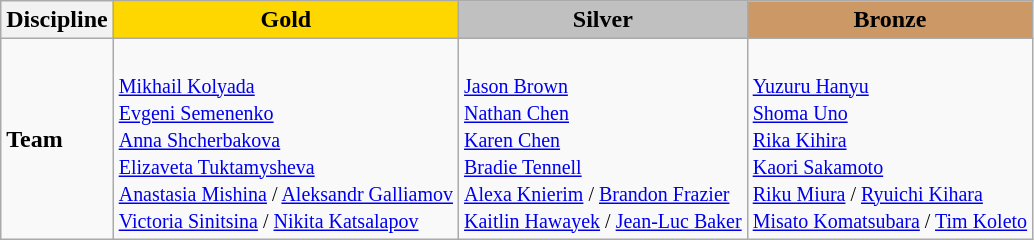<table class="wikitable">
<tr>
<th>Discipline</th>
<td align="center" bgcolor="gold"><strong>Gold</strong></td>
<td align="center" bgcolor="silver"><strong>Silver</strong></td>
<td align="center" bgcolor="CC9966"><strong>Bronze</strong></td>
</tr>
<tr>
<td><strong>Team</strong></td>
<td><br><small><a href='#'>Mikhail Kolyada</a><br><a href='#'>Evgeni Semenenko</a><br><a href='#'>Anna Shcherbakova</a><br><a href='#'>Elizaveta Tuktamysheva</a><br><a href='#'>Anastasia Mishina</a> / <a href='#'>Aleksandr Galliamov</a><br><a href='#'>Victoria Sinitsina</a> / <a href='#'>Nikita Katsalapov</a></small></td>
<td><br><small><a href='#'>Jason Brown</a><br><a href='#'>Nathan Chen</a><br><a href='#'>Karen Chen</a> <br><a href='#'>Bradie Tennell</a><br><a href='#'>Alexa Knierim</a> / <a href='#'>Brandon Frazier</a><br><a href='#'>Kaitlin Hawayek</a> / <a href='#'>Jean-Luc Baker</a></small></td>
<td><br><small><a href='#'>Yuzuru Hanyu</a><br><a href='#'>Shoma Uno</a><br><a href='#'>Rika Kihira</a><br><a href='#'>Kaori Sakamoto</a><br><a href='#'>Riku Miura</a> / <a href='#'>Ryuichi Kihara</a><br><a href='#'>Misato Komatsubara</a> / <a href='#'>Tim Koleto</a></small></td>
</tr>
</table>
